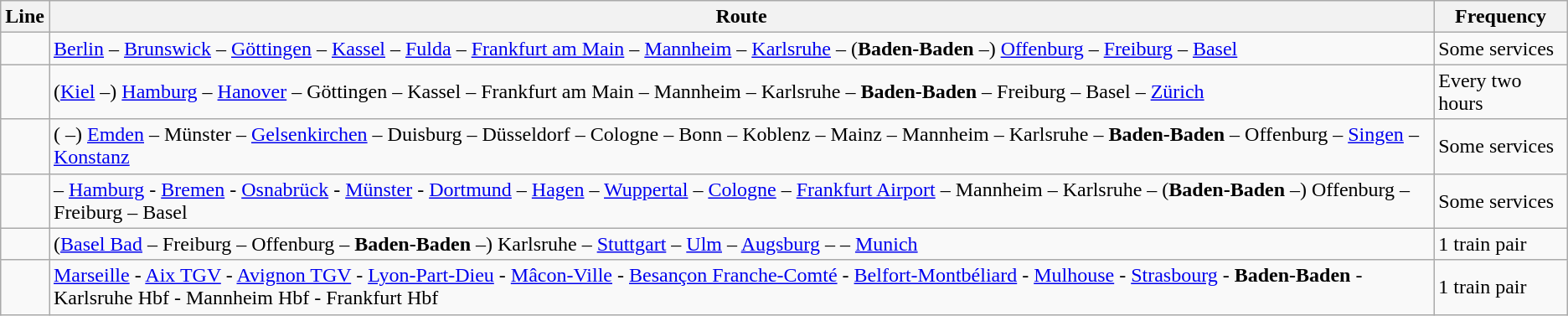<table class="wikitable">
<tr>
<th>Line</th>
<th>Route</th>
<th>Frequency</th>
</tr>
<tr>
<td></td>
<td><a href='#'>Berlin</a> – <a href='#'>Brunswick</a> – <a href='#'>Göttingen</a> – <a href='#'>Kassel</a> – <a href='#'>Fulda</a> – <a href='#'>Frankfurt am Main</a> – <a href='#'>Mannheim</a> – <a href='#'>Karlsruhe</a> – (<strong>Baden-Baden</strong> –) <a href='#'>Offenburg</a> – <a href='#'>Freiburg</a> – <a href='#'>Basel</a></td>
<td>Some services</td>
</tr>
<tr>
<td></td>
<td>(<a href='#'>Kiel</a> –) <a href='#'>Hamburg</a> – <a href='#'>Hanover</a> – Göttingen – Kassel – Frankfurt am Main – Mannheim – Karlsruhe – <strong>Baden-Baden</strong> – Freiburg – Basel – <a href='#'>Zürich</a></td>
<td>Every two hours</td>
</tr>
<tr>
<td></td>
<td>( –) <a href='#'>Emden</a> – Münster – <a href='#'>Gelsenkirchen</a> – Duisburg – Düsseldorf – Cologne – Bonn – Koblenz – Mainz – Mannheim – Karlsruhe – <strong>Baden-Baden</strong> – Offenburg – <a href='#'>Singen</a> – <a href='#'>Konstanz</a></td>
<td>Some services</td>
</tr>
<tr>
<td></td>
<td> – <a href='#'>Hamburg</a> - <a href='#'>Bremen</a> - <a href='#'>Osnabrück</a> - <a href='#'>Münster</a> - <a href='#'>Dortmund</a> – <a href='#'>Hagen</a> – <a href='#'>Wuppertal</a> – <a href='#'>Cologne</a> – <a href='#'>Frankfurt Airport</a> – Mannheim – Karlsruhe – (<strong>Baden-Baden</strong> –) Offenburg – Freiburg – Basel</td>
<td>Some services</td>
</tr>
<tr>
<td></td>
<td>(<a href='#'>Basel Bad</a> – Freiburg – Offenburg – <strong>Baden-Baden</strong> –) Karlsruhe – <a href='#'>Stuttgart</a>  – <a href='#'>Ulm</a> – <a href='#'>Augsburg</a> –  – <a href='#'>Munich</a></td>
<td>1 train pair</td>
</tr>
<tr>
<td></td>
<td><a href='#'>Marseille</a> - <a href='#'>Aix TGV</a> - <a href='#'>Avignon TGV</a> - <a href='#'>Lyon-Part-Dieu</a> - <a href='#'>Mâcon-Ville</a> - <a href='#'>Besançon Franche-Comté</a> - <a href='#'>Belfort-Montbéliard</a> - <a href='#'>Mulhouse</a> - <a href='#'>Strasbourg</a> - <strong>Baden-Baden</strong> - Karlsruhe Hbf - Mannheim Hbf - Frankfurt Hbf</td>
<td>1 train pair</td>
</tr>
</table>
